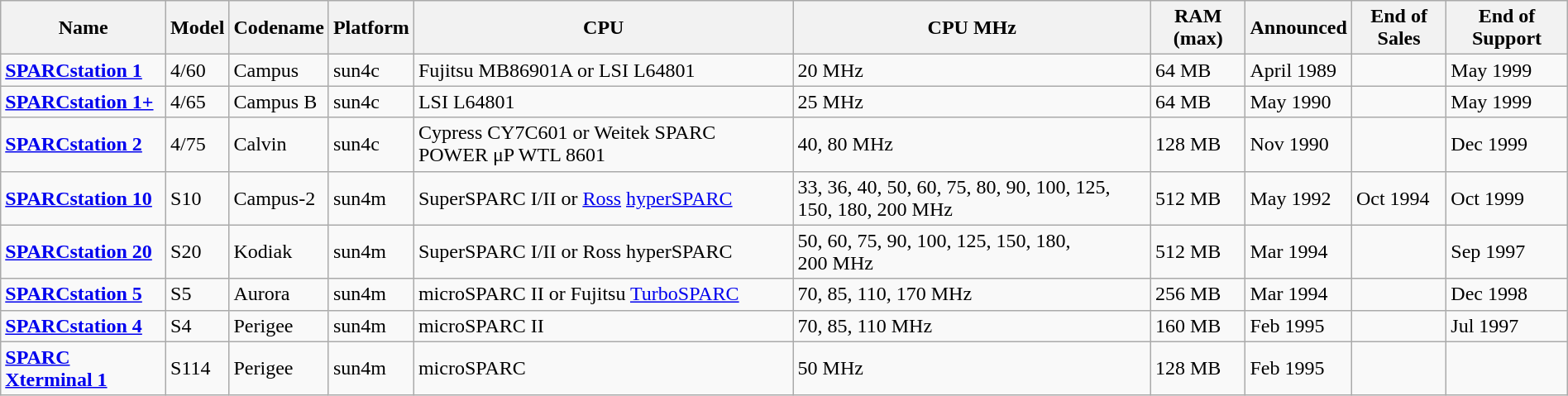<table width="100%" class="wikitable sortable">
<tr>
<th>Name</th>
<th>Model</th>
<th>Codename</th>
<th>Platform</th>
<th>CPU</th>
<th>CPU MHz</th>
<th>RAM (max)</th>
<th>Announced</th>
<th>End of Sales</th>
<th>End of Support</th>
</tr>
<tr>
<td><strong><a href='#'>SPARCstation 1</a></strong></td>
<td>4/60</td>
<td>Campus</td>
<td>sun4c</td>
<td>Fujitsu MB86901A or LSI L64801</td>
<td>20 MHz</td>
<td>64 MB</td>
<td>April 1989</td>
<td></td>
<td>May 1999</td>
</tr>
<tr>
<td><strong><a href='#'> SPARCstation 1+</a></strong></td>
<td>4/65</td>
<td>Campus B</td>
<td>sun4c</td>
<td>LSI L64801</td>
<td>25 MHz</td>
<td>64 MB</td>
<td>May 1990</td>
<td></td>
<td>May 1999</td>
</tr>
<tr>
<td><strong><a href='#'>SPARCstation 2</a></strong></td>
<td>4/75</td>
<td>Calvin</td>
<td>sun4c</td>
<td>Cypress CY7C601 or Weitek SPARC POWER μP WTL 8601</td>
<td>40, 80 MHz</td>
<td>128 MB</td>
<td>Nov 1990</td>
<td></td>
<td>Dec 1999</td>
</tr>
<tr>
<td><strong><a href='#'>SPARCstation 10</a></strong></td>
<td>S10</td>
<td>Campus-2</td>
<td>sun4m</td>
<td>SuperSPARC I/II or <a href='#'>Ross</a> <a href='#'>hyperSPARC</a></td>
<td>33, 36, 40, 50, 60, 75, 80, 90, 100, 125, 150, 180, 200 MHz</td>
<td>512 MB</td>
<td>May 1992</td>
<td>Oct 1994</td>
<td>Oct 1999</td>
</tr>
<tr>
<td><strong><a href='#'>SPARCstation 20</a></strong></td>
<td>S20</td>
<td>Kodiak</td>
<td>sun4m</td>
<td>SuperSPARC I/II or Ross hyperSPARC</td>
<td>50, 60, 75, 90, 100, 125, 150, 180, 200 MHz</td>
<td>512 MB</td>
<td>Mar 1994</td>
<td></td>
<td>Sep 1997</td>
</tr>
<tr>
<td><strong><a href='#'>SPARCstation 5</a></strong></td>
<td>S5</td>
<td>Aurora</td>
<td>sun4m</td>
<td>microSPARC II or Fujitsu <a href='#'>TurboSPARC</a></td>
<td>70, 85, 110, 170 MHz</td>
<td>256 MB</td>
<td>Mar 1994</td>
<td></td>
<td>Dec 1998</td>
</tr>
<tr>
<td><strong><a href='#'>SPARCstation 4</a></strong></td>
<td>S4</td>
<td>Perigee</td>
<td>sun4m</td>
<td>microSPARC II</td>
<td>70, 85, 110 MHz</td>
<td>160 MB</td>
<td>Feb 1995</td>
<td></td>
<td>Jul 1997</td>
</tr>
<tr>
<td><strong><a href='#'>SPARC Xterminal 1</a></strong> </td>
<td>S114</td>
<td>Perigee</td>
<td>sun4m</td>
<td>microSPARC</td>
<td>50 MHz</td>
<td>128 MB</td>
<td>Feb 1995</td>
<td></td>
<td></td>
</tr>
</table>
